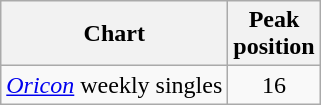<table class="wikitable">
<tr>
<th>Chart</th>
<th>Peak<br>position</th>
</tr>
<tr>
<td><em><a href='#'>Oricon</a></em> weekly singles</td>
<td align="center">16</td>
</tr>
</table>
